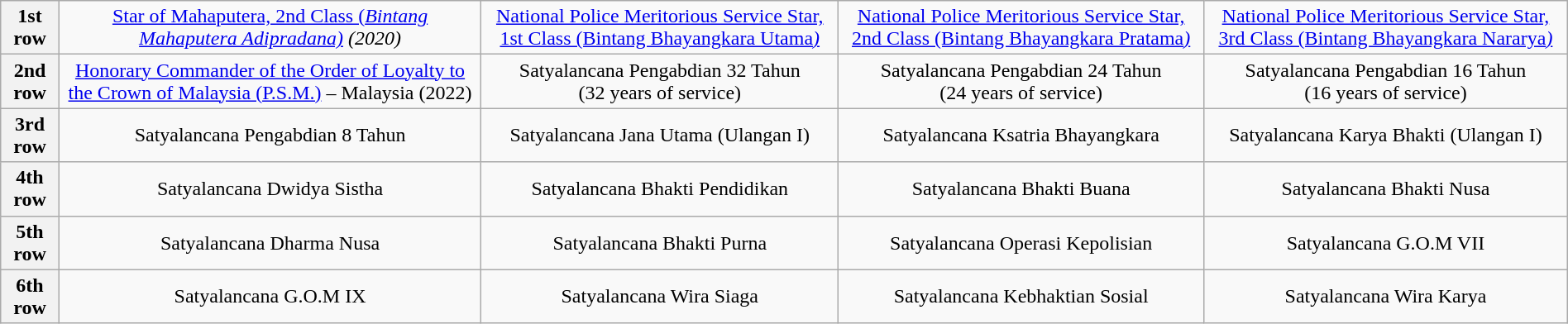<table class="wikitable" style="margin:1em auto; text-align:center;">
<tr>
<th>1st row</th>
<td colspan="1"><a href='#'>Star of Mahaputera, 2nd Class (<em>Bintang Mahaputera Adipradana)</a> (2020)</td>
<td colspan="1"><a href='#'>National Police Meritorious Service Star, 1st Class (</em>Bintang Bhayangkara Utama<em>)</a></td>
<td colspan="1"><a href='#'>National Police Meritorious Service Star, 2nd Class (</em>Bintang Bhayangkara Pratama<em>)</a></td>
<td colspan="1"><a href='#'>National Police Meritorious Service Star, 3rd Class (</em>Bintang Bhayangkara Nararya<em>)</a></td>
</tr>
<tr>
<th>2nd row</th>
<td colspan="1"><a href='#'>Honorary Commander of the Order of Loyalty to the Crown of Malaysia (P.S.M.)</a> – Malaysia (2022)</td>
<td colspan="1">Satyalancana Pengabdian 32 Tahun<br>(32 years of service)</td>
<td colspan="1">Satyalancana Pengabdian 24 Tahun<br>(24 years of service)</td>
<td colspan="1">Satyalancana Pengabdian 16 Tahun<br>(16 years of service)</td>
</tr>
<tr>
<th>3rd row</th>
<td colspan="1">Satyalancana Pengabdian 8 Tahun</td>
<td colspan="1">Satyalancana Jana Utama (Ulangan I)</td>
<td colspan="1">Satyalancana Ksatria Bhayangkara</td>
<td colspan="1">Satyalancana Karya Bhakti (Ulangan I)</td>
</tr>
<tr>
<th>4th row</th>
<td colspan="1">Satyalancana Dwidya Sistha</td>
<td colspan="1">Satyalancana Bhakti Pendidikan</td>
<td colspan="1">Satyalancana Bhakti Buana</td>
<td colspan="1">Satyalancana Bhakti Nusa</td>
</tr>
<tr>
<th>5th row</th>
<td colspan="1">Satyalancana Dharma Nusa</td>
<td colspan="1">Satyalancana Bhakti Purna</td>
<td colspan="1">Satyalancana Operasi Kepolisian</td>
<td colspan="1">Satyalancana G.O.M VII</td>
</tr>
<tr>
<th>6th row</th>
<td colspan="1">Satyalancana G.O.M IX</td>
<td colspan="1">Satyalancana Wira Siaga</td>
<td colspan="1">Satyalancana Kebhaktian Sosial</td>
<td colspan="1">Satyalancana Wira Karya</td>
</tr>
</table>
